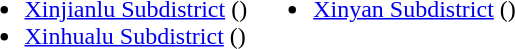<table>
<tr>
<td valign="top"><br><ul><li><a href='#'>Xinjianlu Subdistrict</a> ()</li><li><a href='#'>Xinhualu Subdistrict</a> ()</li></ul></td>
<td valign="top"><br><ul><li><a href='#'>Xinyan Subdistrict</a> ()</li></ul></td>
</tr>
</table>
